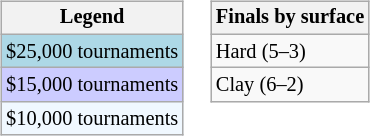<table>
<tr valign=top>
<td><br><table class=wikitable style="font-size:85%">
<tr>
<th>Legend</th>
</tr>
<tr style="background:lightblue;">
<td>$25,000 tournaments</td>
</tr>
<tr style="background:#ccccff;">
<td>$15,000 tournaments</td>
</tr>
<tr style="background:#f0f8ff;">
<td>$10,000 tournaments</td>
</tr>
</table>
</td>
<td><br><table class=wikitable style="font-size:85%">
<tr>
<th>Finals by surface</th>
</tr>
<tr>
<td>Hard (5–3)</td>
</tr>
<tr>
<td>Clay (6–2)</td>
</tr>
</table>
</td>
</tr>
</table>
